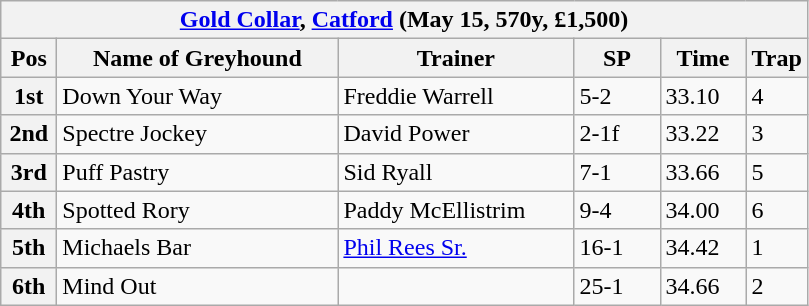<table class="wikitable">
<tr>
<th colspan="6"><a href='#'>Gold Collar</a>, <a href='#'>Catford</a> (May 15, 570y, £1,500)</th>
</tr>
<tr>
<th width=30>Pos</th>
<th width=180>Name of Greyhound</th>
<th width=150>Trainer</th>
<th width=50>SP</th>
<th width=50>Time</th>
<th width=30>Trap</th>
</tr>
<tr>
<th>1st</th>
<td>Down Your Way</td>
<td>Freddie Warrell</td>
<td>5-2</td>
<td>33.10</td>
<td>4</td>
</tr>
<tr>
<th>2nd</th>
<td>Spectre Jockey</td>
<td>David Power</td>
<td>2-1f</td>
<td>33.22</td>
<td>3</td>
</tr>
<tr>
<th>3rd</th>
<td>Puff Pastry</td>
<td>Sid Ryall</td>
<td>7-1</td>
<td>33.66</td>
<td>5</td>
</tr>
<tr>
<th>4th</th>
<td>Spotted Rory</td>
<td>Paddy McEllistrim</td>
<td>9-4</td>
<td>34.00</td>
<td>6</td>
</tr>
<tr>
<th>5th</th>
<td>Michaels Bar</td>
<td><a href='#'>Phil Rees Sr.</a></td>
<td>16-1</td>
<td>34.42</td>
<td>1</td>
</tr>
<tr>
<th>6th</th>
<td>Mind Out</td>
<td></td>
<td>25-1</td>
<td>34.66</td>
<td>2</td>
</tr>
</table>
